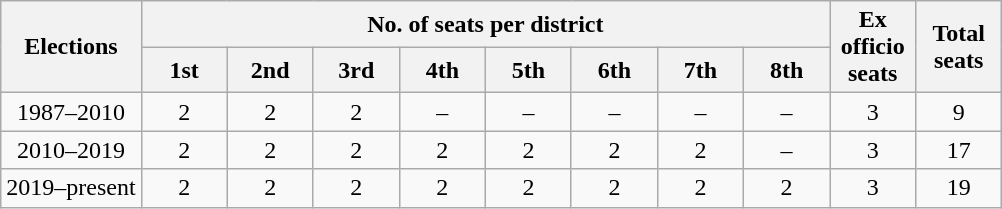<table class="wikitable" style="text-align:center">
<tr>
<th rowspan="2">Elections</th>
<th colspan="8">No. of seats per district</th>
<th rowspan="2" width="50px">Ex officio seats</th>
<th rowspan="2" width="50px">Total seats</th>
</tr>
<tr>
<th width="50px">1st</th>
<th width="50px">2nd</th>
<th width="50px">3rd</th>
<th width="50px">4th</th>
<th width="50px">5th</th>
<th width="50px">6th</th>
<th width="50px">7th</th>
<th width="50px">8th</th>
</tr>
<tr>
<td>1987–2010</td>
<td>2</td>
<td>2</td>
<td>2</td>
<td>–</td>
<td>–</td>
<td>–</td>
<td>–</td>
<td>–</td>
<td>3</td>
<td>9</td>
</tr>
<tr>
<td>2010–2019</td>
<td>2</td>
<td>2</td>
<td>2</td>
<td>2</td>
<td>2</td>
<td>2</td>
<td>2</td>
<td>–</td>
<td>3</td>
<td>17</td>
</tr>
<tr>
<td>2019–present</td>
<td>2</td>
<td>2</td>
<td>2</td>
<td>2</td>
<td>2</td>
<td>2</td>
<td>2</td>
<td>2</td>
<td>3</td>
<td>19</td>
</tr>
</table>
